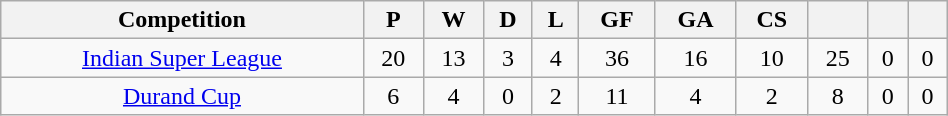<table class="wikitable" style="text-align:center;width:50%;">
<tr>
<th>Competition</th>
<th>P</th>
<th>W</th>
<th>D</th>
<th>L</th>
<th>GF</th>
<th>GA</th>
<th>CS</th>
<th></th>
<th></th>
<th></th>
</tr>
<tr>
<td><a href='#'>Indian Super League</a></td>
<td>20</td>
<td>13</td>
<td>3</td>
<td>4</td>
<td>36</td>
<td>16</td>
<td>10</td>
<td>25</td>
<td>0</td>
<td>0</td>
</tr>
<tr>
<td><a href='#'>Durand Cup</a></td>
<td>6</td>
<td>4</td>
<td>0</td>
<td>2</td>
<td>11</td>
<td>4</td>
<td>2</td>
<td>8</td>
<td>0</td>
<td>0</td>
</tr>
</table>
